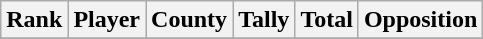<table class="wikitable">
<tr>
<th>Rank</th>
<th>Player</th>
<th>County</th>
<th>Tally</th>
<th>Total</th>
<th>Opposition</th>
</tr>
<tr>
</tr>
</table>
